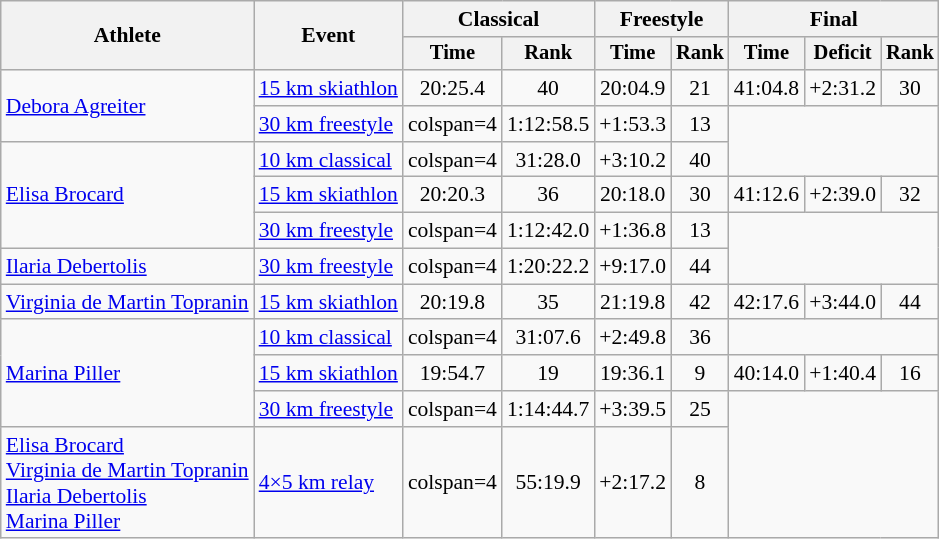<table class="wikitable" style="font-size:90%">
<tr>
<th rowspan=2>Athlete</th>
<th rowspan=2>Event</th>
<th colspan=2>Classical</th>
<th colspan=2>Freestyle</th>
<th colspan=3>Final</th>
</tr>
<tr style="font-size: 95%">
<th>Time</th>
<th>Rank</th>
<th>Time</th>
<th>Rank</th>
<th>Time</th>
<th>Deficit</th>
<th>Rank</th>
</tr>
<tr align=center>
<td align=left rowspan=2><a href='#'>Debora Agreiter</a></td>
<td align=left><a href='#'>15 km skiathlon</a></td>
<td>20:25.4</td>
<td>40</td>
<td>20:04.9</td>
<td>21</td>
<td>41:04.8</td>
<td>+2:31.2</td>
<td>30</td>
</tr>
<tr align=center>
<td align=left><a href='#'>30 km freestyle</a></td>
<td>colspan=4 </td>
<td>1:12:58.5</td>
<td>+1:53.3</td>
<td>13</td>
</tr>
<tr align=center>
<td align=left rowspan=3><a href='#'>Elisa Brocard</a></td>
<td align=left><a href='#'>10 km classical</a></td>
<td>colspan=4 </td>
<td>31:28.0</td>
<td>+3:10.2</td>
<td>40</td>
</tr>
<tr align=center>
<td align=left><a href='#'>15 km skiathlon</a></td>
<td>20:20.3</td>
<td>36</td>
<td>20:18.0</td>
<td>30</td>
<td>41:12.6</td>
<td>+2:39.0</td>
<td>32</td>
</tr>
<tr align=center>
<td align=left><a href='#'>30 km freestyle</a></td>
<td>colspan=4 </td>
<td>1:12:42.0</td>
<td>+1:36.8</td>
<td>13</td>
</tr>
<tr align=center>
<td align=left><a href='#'>Ilaria Debertolis</a></td>
<td align=left><a href='#'>30 km freestyle</a></td>
<td>colspan=4 </td>
<td>1:20:22.2</td>
<td>+9:17.0</td>
<td>44</td>
</tr>
<tr align=center>
<td align=left><a href='#'>Virginia de Martin Topranin</a></td>
<td align=left><a href='#'>15 km skiathlon</a></td>
<td>20:19.8</td>
<td>35</td>
<td>21:19.8</td>
<td>42</td>
<td>42:17.6</td>
<td>+3:44.0</td>
<td>44</td>
</tr>
<tr align=center>
<td align=left rowspan=3><a href='#'>Marina Piller</a></td>
<td align=left><a href='#'>10 km classical</a></td>
<td>colspan=4 </td>
<td>31:07.6</td>
<td>+2:49.8</td>
<td>36</td>
</tr>
<tr align=center>
<td align=left><a href='#'>15 km skiathlon</a></td>
<td>19:54.7</td>
<td>19</td>
<td>19:36.1</td>
<td>9</td>
<td>40:14.0</td>
<td>+1:40.4</td>
<td>16</td>
</tr>
<tr align=center>
<td align=left><a href='#'>30 km freestyle</a></td>
<td>colspan=4 </td>
<td>1:14:44.7</td>
<td>+3:39.5</td>
<td>25</td>
</tr>
<tr align=center>
<td align=left><a href='#'>Elisa Brocard</a><br><a href='#'>Virginia de Martin Topranin</a><br><a href='#'>Ilaria Debertolis</a><br><a href='#'>Marina Piller</a></td>
<td align=left><a href='#'>4×5 km relay</a></td>
<td>colspan=4 </td>
<td>55:19.9</td>
<td>+2:17.2</td>
<td>8</td>
</tr>
</table>
